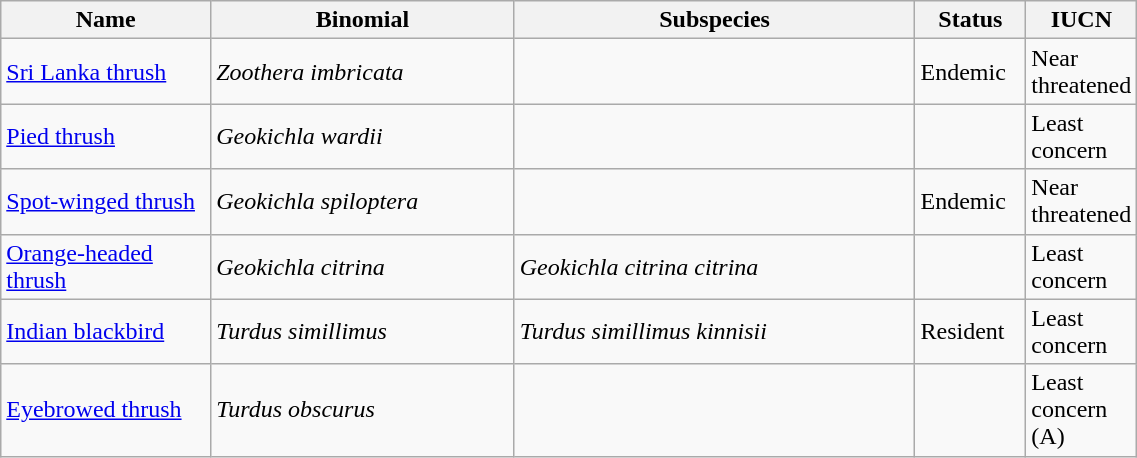<table width=60% class="wikitable">
<tr>
<th width=20%>Name</th>
<th width=30%>Binomial</th>
<th width=40%>Subspecies</th>
<th width=30%>Status</th>
<th width=30%>IUCN</th>
</tr>
<tr>
<td><a href='#'>Sri Lanka thrush</a><br></td>
<td><em>Zoothera imbricata</em></td>
<td></td>
<td>Endemic</td>
<td>Near threatened</td>
</tr>
<tr>
<td><a href='#'>Pied thrush</a><br></td>
<td><em>Geokichla wardii</em></td>
<td></td>
<td></td>
<td>Least concern</td>
</tr>
<tr>
<td><a href='#'>Spot-winged thrush</a><br></td>
<td><em>Geokichla spiloptera</em></td>
<td></td>
<td>Endemic</td>
<td>Near threatened</td>
</tr>
<tr>
<td><a href='#'>Orange-headed thrush</a><br></td>
<td><em>Geokichla citrina</em></td>
<td><em>Geokichla citrina citrina</em></td>
<td></td>
<td>Least concern</td>
</tr>
<tr>
<td><a href='#'>Indian blackbird</a><br></td>
<td><em>Turdus simillimus</em></td>
<td><em>Turdus simillimus kinnisii</em></td>
<td>Resident</td>
<td>Least concern</td>
</tr>
<tr>
<td><a href='#'>Eyebrowed thrush</a><br></td>
<td><em>Turdus obscurus</em></td>
<td></td>
<td></td>
<td>Least concern<br>(A)</td>
</tr>
</table>
